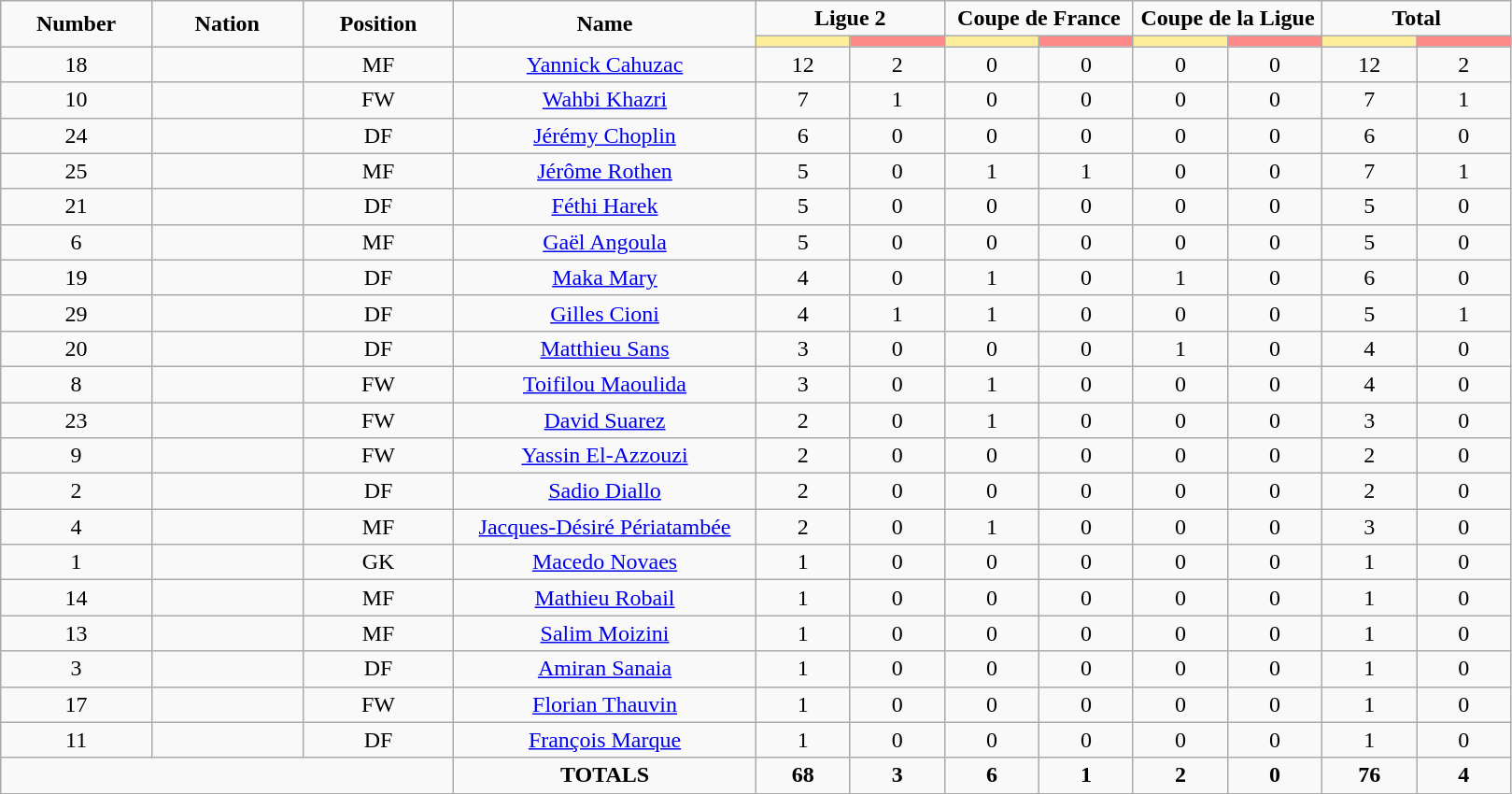<table class="wikitable" style="font-size: 100%; text-align: center;">
<tr>
<td rowspan="2" width="10%" align="center"><strong>Number</strong></td>
<td rowspan="2" width="10%" align="center"><strong>Nation</strong></td>
<td rowspan="2" width="10%" align="center"><strong>Position</strong></td>
<td rowspan="2" width="20%" align="center"><strong>Name</strong></td>
<td colspan="2" align="center"><strong>Ligue 2</strong></td>
<td colspan="2" align="center"><strong>Coupe de France</strong></td>
<td colspan="2" align="center"><strong>Coupe de la Ligue</strong></td>
<td colspan="2" align="center"><strong>Total</strong></td>
</tr>
<tr>
<th width=60 style="background: #FFEE99"></th>
<th width=60 style="background: #FF8888"></th>
<th width=60 style="background: #FFEE99"></th>
<th width=60 style="background: #FF8888"></th>
<th width=60 style="background: #FFEE99"></th>
<th width=60 style="background: #FF8888"></th>
<th width=60 style="background: #FFEE99"></th>
<th width=60 style="background: #FF8888"></th>
</tr>
<tr>
<td>18</td>
<td></td>
<td>MF</td>
<td><a href='#'>Yannick Cahuzac</a></td>
<td>12</td>
<td>2</td>
<td>0</td>
<td>0</td>
<td>0</td>
<td>0</td>
<td>12</td>
<td>2</td>
</tr>
<tr>
<td>10</td>
<td></td>
<td>FW</td>
<td><a href='#'>Wahbi Khazri</a></td>
<td>7</td>
<td>1</td>
<td>0</td>
<td>0</td>
<td>0</td>
<td>0</td>
<td>7</td>
<td>1</td>
</tr>
<tr>
<td>24</td>
<td></td>
<td>DF</td>
<td><a href='#'>Jérémy Choplin</a></td>
<td>6</td>
<td>0</td>
<td>0</td>
<td>0</td>
<td>0</td>
<td>0</td>
<td>6</td>
<td>0</td>
</tr>
<tr>
<td>25</td>
<td></td>
<td>MF</td>
<td><a href='#'>Jérôme Rothen</a></td>
<td>5</td>
<td>0</td>
<td>1</td>
<td>1</td>
<td>0</td>
<td>0</td>
<td>7</td>
<td>1</td>
</tr>
<tr>
<td>21</td>
<td></td>
<td>DF</td>
<td><a href='#'>Féthi Harek</a></td>
<td>5</td>
<td>0</td>
<td>0</td>
<td>0</td>
<td>0</td>
<td>0</td>
<td>5</td>
<td>0</td>
</tr>
<tr>
<td>6</td>
<td></td>
<td>MF</td>
<td><a href='#'>Gaël Angoula</a></td>
<td>5</td>
<td>0</td>
<td>0</td>
<td>0</td>
<td>0</td>
<td>0</td>
<td>5</td>
<td>0</td>
</tr>
<tr>
<td>19</td>
<td></td>
<td>DF</td>
<td><a href='#'>Maka Mary</a></td>
<td>4</td>
<td>0</td>
<td>1</td>
<td>0</td>
<td>1</td>
<td>0</td>
<td>6</td>
<td>0</td>
</tr>
<tr>
<td>29</td>
<td></td>
<td>DF</td>
<td><a href='#'>Gilles Cioni</a></td>
<td>4</td>
<td>1</td>
<td>1</td>
<td>0</td>
<td>0</td>
<td>0</td>
<td>5</td>
<td>1</td>
</tr>
<tr>
<td>20</td>
<td></td>
<td>DF</td>
<td><a href='#'>Matthieu Sans</a></td>
<td>3</td>
<td>0</td>
<td>0</td>
<td>0</td>
<td>1</td>
<td>0</td>
<td>4</td>
<td>0</td>
</tr>
<tr>
<td>8</td>
<td></td>
<td>FW</td>
<td><a href='#'>Toifilou Maoulida</a></td>
<td>3</td>
<td>0</td>
<td>1</td>
<td>0</td>
<td>0</td>
<td>0</td>
<td>4</td>
<td>0</td>
</tr>
<tr>
<td>23</td>
<td></td>
<td>FW</td>
<td><a href='#'>David Suarez</a></td>
<td>2</td>
<td>0</td>
<td>1</td>
<td>0</td>
<td>0</td>
<td>0</td>
<td>3</td>
<td>0</td>
</tr>
<tr>
<td>9</td>
<td></td>
<td>FW</td>
<td><a href='#'>Yassin El-Azzouzi</a></td>
<td>2</td>
<td>0</td>
<td>0</td>
<td>0</td>
<td>0</td>
<td>0</td>
<td>2</td>
<td>0</td>
</tr>
<tr>
<td>2</td>
<td></td>
<td>DF</td>
<td><a href='#'>Sadio Diallo</a></td>
<td>2</td>
<td>0</td>
<td>0</td>
<td>0</td>
<td>0</td>
<td>0</td>
<td>2</td>
<td>0</td>
</tr>
<tr>
<td>4</td>
<td></td>
<td>MF</td>
<td><a href='#'>Jacques-Désiré Périatambée</a></td>
<td>2</td>
<td>0</td>
<td>1</td>
<td>0</td>
<td>0</td>
<td>0</td>
<td>3</td>
<td>0</td>
</tr>
<tr>
<td>1</td>
<td></td>
<td>GK</td>
<td><a href='#'>Macedo Novaes</a></td>
<td>1</td>
<td>0</td>
<td>0</td>
<td>0</td>
<td>0</td>
<td>0</td>
<td>1</td>
<td>0</td>
</tr>
<tr>
<td>14</td>
<td></td>
<td>MF</td>
<td><a href='#'>Mathieu Robail</a></td>
<td>1</td>
<td>0</td>
<td>0</td>
<td>0</td>
<td>0</td>
<td>0</td>
<td>1</td>
<td>0</td>
</tr>
<tr>
<td>13</td>
<td></td>
<td>MF</td>
<td><a href='#'>Salim Moizini</a></td>
<td>1</td>
<td>0</td>
<td>0</td>
<td>0</td>
<td>0</td>
<td>0</td>
<td>1</td>
<td>0</td>
</tr>
<tr>
<td>3</td>
<td></td>
<td>DF</td>
<td><a href='#'>Amiran Sanaia</a></td>
<td>1</td>
<td>0</td>
<td>0</td>
<td>0</td>
<td>0</td>
<td>0</td>
<td>1</td>
<td>0</td>
</tr>
<tr>
<td>17</td>
<td></td>
<td>FW</td>
<td><a href='#'>Florian Thauvin</a></td>
<td>1</td>
<td>0</td>
<td>0</td>
<td>0</td>
<td>0</td>
<td>0</td>
<td>1</td>
<td>0</td>
</tr>
<tr>
<td>11</td>
<td></td>
<td>DF</td>
<td><a href='#'>François Marque</a></td>
<td>1</td>
<td>0</td>
<td>0</td>
<td>0</td>
<td>0</td>
<td>0</td>
<td>1</td>
<td>0</td>
</tr>
<tr>
<td colspan="3"></td>
<td><strong>TOTALS</strong></td>
<td><strong>68</strong></td>
<td><strong>3</strong></td>
<td><strong>6</strong></td>
<td><strong>1</strong></td>
<td><strong>2</strong></td>
<td><strong>0</strong></td>
<td><strong>76</strong></td>
<td><strong>4</strong></td>
</tr>
</table>
